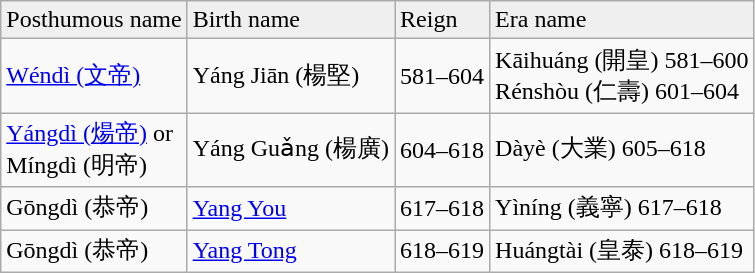<table class="wikitable">
<tr style="background:#efefef;">
<td>Posthumous name</td>
<td>Birth name</td>
<td>Reign</td>
<td>Era name</td>
</tr>
<tr>
<td><a href='#'>Wéndì (文帝)</a></td>
<td>Yáng Jiān (楊堅)</td>
<td>581–604</td>
<td>Kāihuáng (開皇) 581–600<br> Rénshòu (仁壽) 601–604</td>
</tr>
<tr>
<td><a href='#'>Yángdì (煬帝)</a> or<br>Míngdì (明帝)</td>
<td>Yáng Guǎng (楊廣)</td>
<td>604–618</td>
<td>Dàyè (大業) 605–618</td>
</tr>
<tr>
<td>Gōngdì (恭帝)</td>
<td><a href='#'>Yang You</a></td>
<td>617–618</td>
<td>Yìníng (義寧) 617–618</td>
</tr>
<tr>
<td>Gōngdì (恭帝)</td>
<td><a href='#'>Yang Tong</a></td>
<td>618–619</td>
<td>Huángtài (皇泰) 618–619</td>
</tr>
</table>
